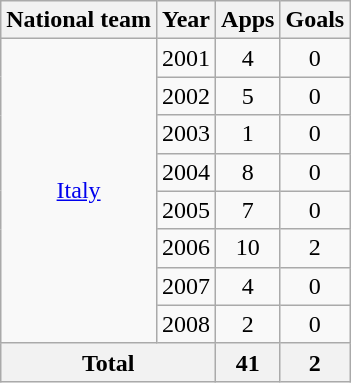<table class=wikitable style="text-align: center;">
<tr>
<th>National team</th>
<th>Year</th>
<th>Apps</th>
<th>Goals</th>
</tr>
<tr>
<td rowspan=8><a href='#'>Italy</a></td>
<td>2001</td>
<td>4</td>
<td>0</td>
</tr>
<tr>
<td>2002</td>
<td>5</td>
<td>0</td>
</tr>
<tr>
<td>2003</td>
<td>1</td>
<td>0</td>
</tr>
<tr>
<td>2004</td>
<td>8</td>
<td>0</td>
</tr>
<tr>
<td>2005</td>
<td>7</td>
<td>0</td>
</tr>
<tr>
<td>2006</td>
<td>10</td>
<td>2</td>
</tr>
<tr>
<td>2007</td>
<td>4</td>
<td>0</td>
</tr>
<tr>
<td>2008</td>
<td>2</td>
<td>0</td>
</tr>
<tr>
<th colspan=2>Total</th>
<th>41</th>
<th>2</th>
</tr>
</table>
